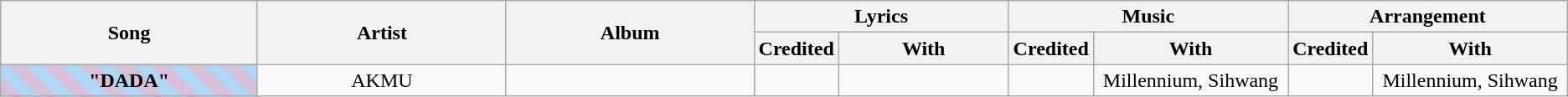<table class="wikitable plainrowheaders" style="text-align:center;">
<tr>
<th rowspan="2" width="300px">Song</th>
<th rowspan="2" width="300px">Artist</th>
<th rowspan="2" width="300px">Album</th>
<th colspan="2">Lyrics</th>
<th colspan="2">Music</th>
<th colspan="2">Arrangement</th>
</tr>
<tr>
<th width="50px">Credited</th>
<th width="200px">With</th>
<th width="50px">Credited</th>
<th width="200px">With</th>
<th width="50px">Credited</th>
<th width="200px">With</th>
</tr>
<tr>
<th scope="row" style="background: repeating-linear-gradient(45deg, #D8BFD8, #D8BFD8 10px, #b1d6f5 10px, #b1d6f5 20px);">"DADA"  </th>
<td>AKMU</td>
<td></td>
<td></td>
<td></td>
<td></td>
<td>Millennium, Sihwang</td>
<td></td>
<td>Millennium, Sihwang</td>
</tr>
</table>
